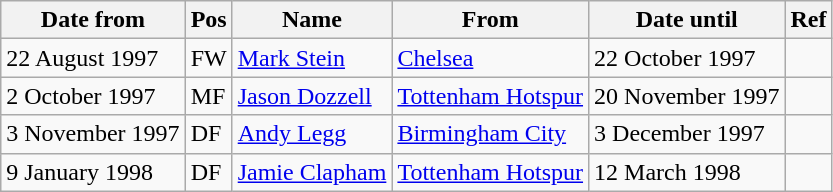<table class="wikitable">
<tr>
<th>Date from</th>
<th>Pos</th>
<th>Name</th>
<th>From</th>
<th>Date until</th>
<th>Ref</th>
</tr>
<tr>
<td>22 August 1997</td>
<td>FW</td>
<td> <a href='#'>Mark Stein</a></td>
<td> <a href='#'>Chelsea</a></td>
<td>22 October 1997</td>
<td></td>
</tr>
<tr>
<td>2 October 1997</td>
<td>MF</td>
<td> <a href='#'>Jason Dozzell</a></td>
<td> <a href='#'>Tottenham Hotspur</a></td>
<td>20 November 1997</td>
<td></td>
</tr>
<tr>
<td>3 November 1997</td>
<td>DF</td>
<td> <a href='#'>Andy Legg</a></td>
<td> <a href='#'>Birmingham City</a></td>
<td>3 December 1997</td>
<td></td>
</tr>
<tr>
<td>9 January 1998</td>
<td>DF</td>
<td> <a href='#'>Jamie Clapham</a></td>
<td> <a href='#'>Tottenham Hotspur</a></td>
<td>12 March 1998</td>
<td></td>
</tr>
</table>
